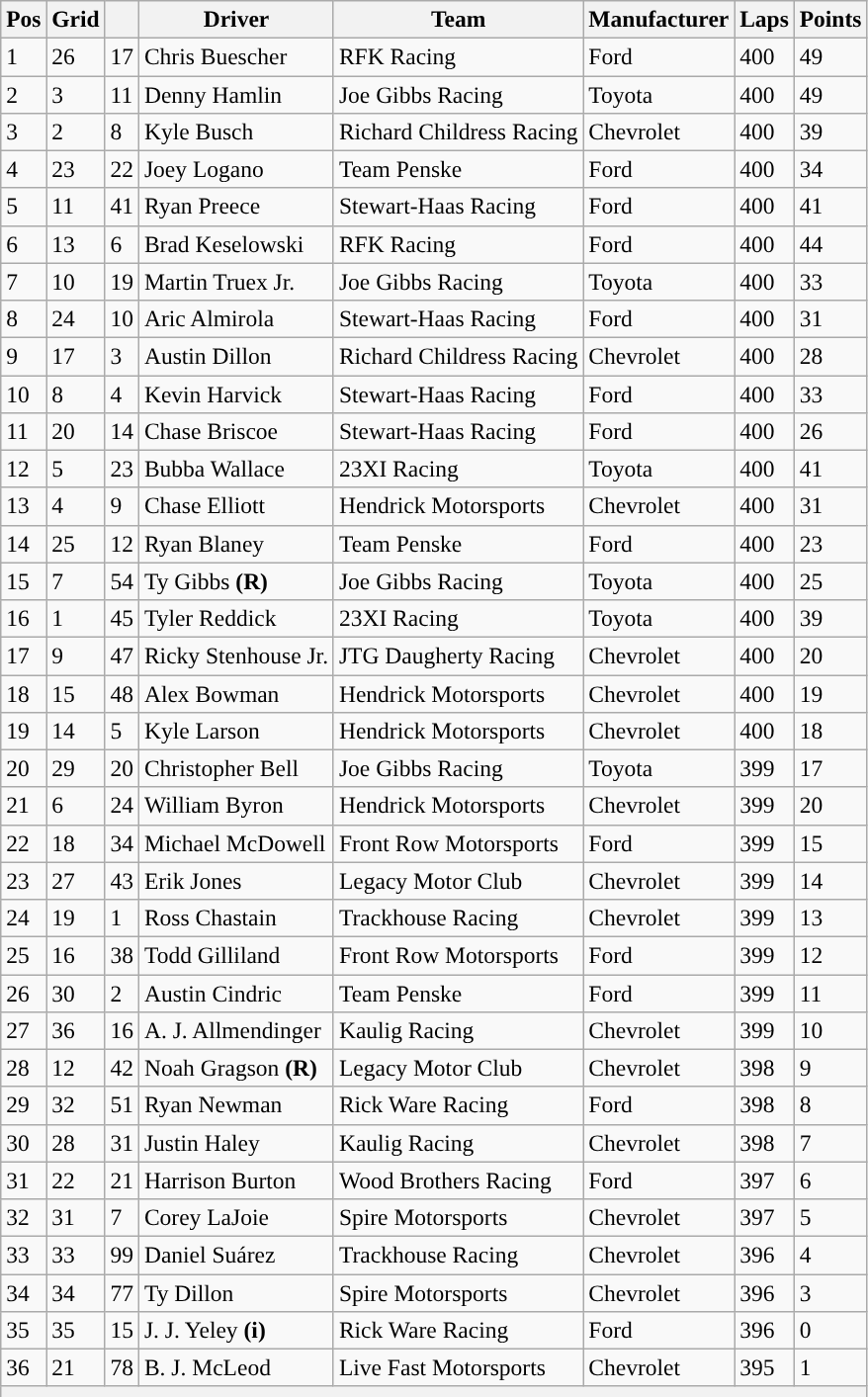<table class="wikitable" style="font-size:98%">
<tr>
<th>Pos</th>
<th>Grid</th>
<th></th>
<th>Driver</th>
<th>Team</th>
<th>Manufacturer</th>
<th>Laps</th>
<th>Points</th>
</tr>
<tr>
<td>1</td>
<td>26</td>
<td>17</td>
<td>Chris Buescher</td>
<td>RFK Racing</td>
<td>Ford</td>
<td>400</td>
<td>49</td>
</tr>
<tr>
<td>2</td>
<td>3</td>
<td>11</td>
<td>Denny Hamlin</td>
<td>Joe Gibbs Racing</td>
<td>Toyota</td>
<td>400</td>
<td>49</td>
</tr>
<tr>
<td>3</td>
<td>2</td>
<td>8</td>
<td>Kyle Busch</td>
<td>Richard Childress Racing</td>
<td>Chevrolet</td>
<td>400</td>
<td>39</td>
</tr>
<tr>
<td>4</td>
<td>23</td>
<td>22</td>
<td>Joey Logano</td>
<td>Team Penske</td>
<td>Ford</td>
<td>400</td>
<td>34</td>
</tr>
<tr>
<td>5</td>
<td>11</td>
<td>41</td>
<td>Ryan Preece</td>
<td>Stewart-Haas Racing</td>
<td>Ford</td>
<td>400</td>
<td>41</td>
</tr>
<tr>
<td>6</td>
<td>13</td>
<td>6</td>
<td>Brad Keselowski</td>
<td>RFK Racing</td>
<td>Ford</td>
<td>400</td>
<td>44</td>
</tr>
<tr>
<td>7</td>
<td>10</td>
<td>19</td>
<td>Martin Truex Jr.</td>
<td>Joe Gibbs Racing</td>
<td>Toyota</td>
<td>400</td>
<td>33</td>
</tr>
<tr>
<td>8</td>
<td>24</td>
<td>10</td>
<td>Aric Almirola</td>
<td>Stewart-Haas Racing</td>
<td>Ford</td>
<td>400</td>
<td>31</td>
</tr>
<tr>
<td>9</td>
<td>17</td>
<td>3</td>
<td>Austin Dillon</td>
<td>Richard Childress Racing</td>
<td>Chevrolet</td>
<td>400</td>
<td>28</td>
</tr>
<tr>
<td>10</td>
<td>8</td>
<td>4</td>
<td>Kevin Harvick</td>
<td>Stewart-Haas Racing</td>
<td>Ford</td>
<td>400</td>
<td>33</td>
</tr>
<tr>
<td>11</td>
<td>20</td>
<td>14</td>
<td>Chase Briscoe</td>
<td>Stewart-Haas Racing</td>
<td>Ford</td>
<td>400</td>
<td>26</td>
</tr>
<tr>
<td>12</td>
<td>5</td>
<td>23</td>
<td>Bubba Wallace</td>
<td>23XI Racing</td>
<td>Toyota</td>
<td>400</td>
<td>41</td>
</tr>
<tr>
<td>13</td>
<td>4</td>
<td>9</td>
<td>Chase Elliott</td>
<td>Hendrick Motorsports</td>
<td>Chevrolet</td>
<td>400</td>
<td>31</td>
</tr>
<tr>
<td>14</td>
<td>25</td>
<td>12</td>
<td>Ryan Blaney</td>
<td>Team Penske</td>
<td>Ford</td>
<td>400</td>
<td>23</td>
</tr>
<tr>
<td>15</td>
<td>7</td>
<td>54</td>
<td>Ty Gibbs <strong>(R)</strong></td>
<td>Joe Gibbs Racing</td>
<td>Toyota</td>
<td>400</td>
<td>25</td>
</tr>
<tr>
<td>16</td>
<td>1</td>
<td>45</td>
<td>Tyler Reddick</td>
<td>23XI Racing</td>
<td>Toyota</td>
<td>400</td>
<td>39</td>
</tr>
<tr>
<td>17</td>
<td>9</td>
<td>47</td>
<td>Ricky Stenhouse Jr.</td>
<td>JTG Daugherty Racing</td>
<td>Chevrolet</td>
<td>400</td>
<td>20</td>
</tr>
<tr>
<td>18</td>
<td>15</td>
<td>48</td>
<td>Alex Bowman</td>
<td>Hendrick Motorsports</td>
<td>Chevrolet</td>
<td>400</td>
<td>19</td>
</tr>
<tr>
<td>19</td>
<td>14</td>
<td>5</td>
<td>Kyle Larson</td>
<td>Hendrick Motorsports</td>
<td>Chevrolet</td>
<td>400</td>
<td>18</td>
</tr>
<tr>
<td>20</td>
<td>29</td>
<td>20</td>
<td>Christopher Bell</td>
<td>Joe Gibbs Racing</td>
<td>Toyota</td>
<td>399</td>
<td>17</td>
</tr>
<tr>
<td>21</td>
<td>6</td>
<td>24</td>
<td>William Byron</td>
<td>Hendrick Motorsports</td>
<td>Chevrolet</td>
<td>399</td>
<td>20</td>
</tr>
<tr>
<td>22</td>
<td>18</td>
<td>34</td>
<td>Michael McDowell</td>
<td>Front Row Motorsports</td>
<td>Ford</td>
<td>399</td>
<td>15</td>
</tr>
<tr>
<td>23</td>
<td>27</td>
<td>43</td>
<td>Erik Jones</td>
<td>Legacy Motor Club</td>
<td>Chevrolet</td>
<td>399</td>
<td>14</td>
</tr>
<tr>
<td>24</td>
<td>19</td>
<td>1</td>
<td>Ross Chastain</td>
<td>Trackhouse Racing</td>
<td>Chevrolet</td>
<td>399</td>
<td>13</td>
</tr>
<tr>
<td>25</td>
<td>16</td>
<td>38</td>
<td>Todd Gilliland</td>
<td>Front Row Motorsports</td>
<td>Ford</td>
<td>399</td>
<td>12</td>
</tr>
<tr>
<td>26</td>
<td>30</td>
<td>2</td>
<td>Austin Cindric</td>
<td>Team Penske</td>
<td>Ford</td>
<td>399</td>
<td>11</td>
</tr>
<tr>
<td>27</td>
<td>36</td>
<td>16</td>
<td>A. J. Allmendinger</td>
<td>Kaulig Racing</td>
<td>Chevrolet</td>
<td>399</td>
<td>10</td>
</tr>
<tr>
<td>28</td>
<td>12</td>
<td>42</td>
<td>Noah Gragson <strong>(R)</strong></td>
<td>Legacy Motor Club</td>
<td>Chevrolet</td>
<td>398</td>
<td>9</td>
</tr>
<tr>
<td>29</td>
<td>32</td>
<td>51</td>
<td>Ryan Newman</td>
<td>Rick Ware Racing</td>
<td>Ford</td>
<td>398</td>
<td>8</td>
</tr>
<tr>
<td>30</td>
<td>28</td>
<td>31</td>
<td>Justin Haley</td>
<td>Kaulig Racing</td>
<td>Chevrolet</td>
<td>398</td>
<td>7</td>
</tr>
<tr>
<td>31</td>
<td>22</td>
<td>21</td>
<td>Harrison Burton</td>
<td>Wood Brothers Racing</td>
<td>Ford</td>
<td>397</td>
<td>6</td>
</tr>
<tr>
<td>32</td>
<td>31</td>
<td>7</td>
<td>Corey LaJoie</td>
<td>Spire Motorsports</td>
<td>Chevrolet</td>
<td>397</td>
<td>5</td>
</tr>
<tr>
<td>33</td>
<td>33</td>
<td>99</td>
<td>Daniel Suárez</td>
<td>Trackhouse Racing</td>
<td>Chevrolet</td>
<td>396</td>
<td>4</td>
</tr>
<tr>
<td>34</td>
<td>34</td>
<td>77</td>
<td>Ty Dillon</td>
<td>Spire Motorsports</td>
<td>Chevrolet</td>
<td>396</td>
<td>3</td>
</tr>
<tr>
<td>35</td>
<td>35</td>
<td>15</td>
<td>J. J. Yeley <strong>(i)</strong></td>
<td>Rick Ware Racing</td>
<td>Ford</td>
<td>396</td>
<td>0</td>
</tr>
<tr>
<td>36</td>
<td>21</td>
<td>78</td>
<td>B. J. McLeod</td>
<td>Live Fast Motorsports</td>
<td>Chevrolet</td>
<td>395</td>
<td>1</td>
</tr>
<tr>
<th colspan="8"></th>
</tr>
</table>
